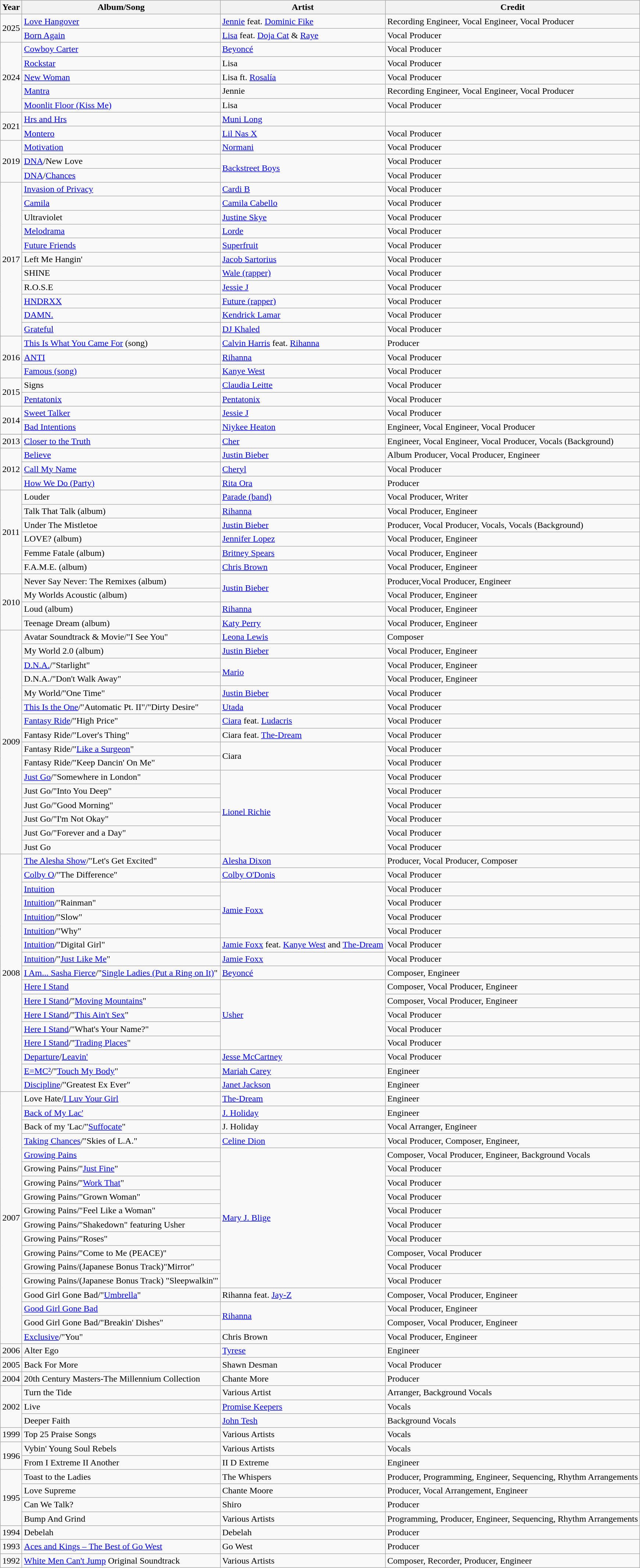<table class="wikitable">
<tr>
<th>Year</th>
<th>Album/Song</th>
<th>Artist</th>
<th>Credit</th>
</tr>
<tr>
<td rowspan="2">2025</td>
<td><a href='#'>Love Hangover</a></td>
<td><a href='#'>Jennie</a> feat. <a href='#'>Dominic Fike</a></td>
<td>Recording Engineer, Vocal Engineer, Vocal Producer</td>
</tr>
<tr>
<td><a href='#'>Born Again</a></td>
<td><a href='#'>Lisa</a> feat. <a href='#'>Doja Cat</a> & <a href='#'>Raye</a></td>
<td>Vocal Producer</td>
</tr>
<tr>
<td rowspan="5">2024</td>
<td><a href='#'>Cowboy Carter</a></td>
<td><a href='#'>Beyoncé</a></td>
<td>Vocal Producer</td>
</tr>
<tr>
<td><a href='#'>Rockstar</a></td>
<td>Lisa</td>
<td>Vocal Producer</td>
</tr>
<tr>
<td><a href='#'>New Woman</a></td>
<td>Lisa ft. <a href='#'>Rosalía</a></td>
<td>Vocal Producer</td>
</tr>
<tr>
<td><a href='#'>Mantra</a></td>
<td>Jennie</td>
<td>Recording Engineer, Vocal Engineer, Vocal Producer</td>
</tr>
<tr>
<td><a href='#'>Moonlit Floor (Kiss Me)</a></td>
<td>Lisa</td>
<td>Vocal Producer</td>
</tr>
<tr>
<td rowspan="2">2021</td>
<td><a href='#'>Hrs and Hrs</a></td>
<td><a href='#'>Muni Long</a></td>
<td></td>
</tr>
<tr>
<td><a href='#'>Montero</a></td>
<td><a href='#'>Lil Nas X</a></td>
<td>Vocal Producer</td>
</tr>
<tr>
<td rowspan="3">2019</td>
<td><a href='#'>Motivation</a></td>
<td><a href='#'>Normani</a></td>
<td>Vocal Producer</td>
</tr>
<tr>
<td><a href='#'>DNA</a>/New Love</td>
<td rowspan="2"><a href='#'>Backstreet Boys</a></td>
<td>Vocal Producer</td>
</tr>
<tr>
<td><a href='#'>DNA</a>/<a href='#'>Chances</a></td>
<td>Vocal Producer</td>
</tr>
<tr>
<td rowspan="11">2017</td>
<td><a href='#'>Invasion of Privacy</a></td>
<td><a href='#'>Cardi B</a></td>
<td>Vocal Producer</td>
</tr>
<tr>
<td><a href='#'>Camila</a></td>
<td><a href='#'>Camila Cabello</a></td>
<td>Vocal Producer</td>
</tr>
<tr>
<td>Ultraviolet</td>
<td><a href='#'>Justine Skye</a></td>
<td>Vocal Producer</td>
</tr>
<tr>
<td><a href='#'>Melodrama</a></td>
<td><a href='#'>Lorde</a></td>
<td>Vocal Producer</td>
</tr>
<tr>
<td><a href='#'>Future Friends</a></td>
<td><a href='#'>Superfruit</a></td>
<td>Vocal Producer</td>
</tr>
<tr>
<td>Left Me Hangin'</td>
<td><a href='#'>Jacob Sartorius</a></td>
<td>Vocal Producer</td>
</tr>
<tr>
<td>SHINE</td>
<td><a href='#'>Wale (rapper)</a></td>
<td>Vocal Producer</td>
</tr>
<tr>
<td>R.O.S.E</td>
<td><a href='#'>Jessie J</a></td>
<td>Vocal Producer</td>
</tr>
<tr>
<td><a href='#'>HNDRXX</a></td>
<td><a href='#'>Future (rapper)</a></td>
<td>Vocal Producer</td>
</tr>
<tr>
<td><a href='#'>DAMN.</a></td>
<td><a href='#'>Kendrick Lamar</a></td>
<td>Vocal Producer</td>
</tr>
<tr>
<td><a href='#'>Grateful</a></td>
<td><a href='#'>DJ Khaled</a></td>
<td>Vocal Producer</td>
</tr>
<tr>
<td rowspan="3">2016</td>
<td><a href='#'>This Is What You Came For</a> (song)</td>
<td><a href='#'>Calvin Harris</a> feat. <a href='#'>Rihanna</a></td>
<td>Producer</td>
</tr>
<tr>
<td><a href='#'>ANTI</a></td>
<td><a href='#'>Rihanna</a></td>
<td>Vocal Producer</td>
</tr>
<tr>
<td><a href='#'>Famous (song)</a></td>
<td><a href='#'>Kanye West</a></td>
<td>Vocal Producer</td>
</tr>
<tr>
<td rowspan="2">2015</td>
<td>Signs</td>
<td><a href='#'>Claudia Leitte</a></td>
<td>Vocal Producer</td>
</tr>
<tr>
<td><a href='#'>Pentatonix</a></td>
<td><a href='#'>Pentatonix</a></td>
<td>Vocal Producer</td>
</tr>
<tr>
<td rowspan="2">2014</td>
<td><a href='#'>Sweet Talker</a></td>
<td><a href='#'>Jessie J</a></td>
<td>Vocal Producer</td>
</tr>
<tr>
<td><a href='#'>Bad Intentions</a></td>
<td><a href='#'>Niykee Heaton</a></td>
<td>Engineer, Vocal Engineer, Vocal Producer</td>
</tr>
<tr>
</tr>
<tr>
<td>2013</td>
<td><a href='#'>Closer to the Truth</a></td>
<td><a href='#'>Cher</a></td>
<td>Engineer, Vocal Engineer, Vocal Producer, Vocals (Background)</td>
</tr>
<tr>
<td rowspan="3">2012</td>
<td><a href='#'>Believe</a></td>
<td><a href='#'>Justin Bieber</a></td>
<td>Album Producer, Vocal Producer, Engineer</td>
</tr>
<tr>
<td><a href='#'>Call My Name</a></td>
<td><a href='#'>Cheryl</a></td>
<td>Vocal Producer</td>
</tr>
<tr>
<td><a href='#'>How We Do (Party)</a></td>
<td><a href='#'>Rita Ora</a></td>
<td>Producer</td>
</tr>
<tr>
<td rowspan="6">2011</td>
<td>Louder</td>
<td><a href='#'>Parade (band)</a></td>
<td>Vocal Producer, Writer</td>
</tr>
<tr>
<td>Talk That Talk (album)</td>
<td><a href='#'>Rihanna</a></td>
<td>Vocal Producer, Engineer</td>
</tr>
<tr>
<td>Under The Mistletoe</td>
<td><a href='#'>Justin Bieber</a></td>
<td>Producer, Vocal Producer, Vocals, Vocals (Background)</td>
</tr>
<tr>
<td>LOVE? (album)</td>
<td><a href='#'>Jennifer Lopez</a></td>
<td>Vocal Producer, Engineer</td>
</tr>
<tr>
<td>Femme Fatale (album)</td>
<td><a href='#'>Britney Spears</a></td>
<td>Vocal Producer, Engineer</td>
</tr>
<tr>
<td>F.A.M.E. (album)</td>
<td><a href='#'>Chris Brown</a></td>
<td>Vocal Producer, Engineer</td>
</tr>
<tr>
<td rowspan="4">2010</td>
<td>Never Say Never: The Remixes (album)</td>
<td rowspan="2"><a href='#'>Justin Bieber</a></td>
<td>Producer,Vocal Producer, Engineer</td>
</tr>
<tr>
<td>My Worlds Acoustic (album)</td>
<td>Vocal Producer, Engineer</td>
</tr>
<tr>
<td>Loud (album)</td>
<td><a href='#'>Rihanna</a></td>
<td>Vocal Producer, Engineer</td>
</tr>
<tr>
<td>Teenage Dream (album)</td>
<td><a href='#'>Katy Perry</a></td>
<td>Vocal Producer, Engineer</td>
</tr>
<tr>
<td rowspan="16">2009</td>
<td>Avatar Soundtrack & Movie/"I See You"</td>
<td><a href='#'>Leona Lewis</a></td>
<td>Composer</td>
</tr>
<tr>
<td>My World 2.0 (album)</td>
<td><a href='#'>Justin Bieber</a></td>
<td>Vocal Producer, Engineer</td>
</tr>
<tr>
<td><a href='#'>D.N.A.</a>/"Starlight"</td>
<td rowspan="2"><a href='#'>Mario</a></td>
<td>Vocal Producer, Engineer</td>
</tr>
<tr>
<td>D.N.A./"Don't Walk Away"</td>
<td>Vocal Producer, Engineer</td>
</tr>
<tr>
<td>My World/"One Time"</td>
<td><a href='#'>Justin Bieber</a></td>
<td>Vocal Producer</td>
</tr>
<tr>
<td><a href='#'>This Is the One</a>/"Automatic Pt. II"/"Dirty Desire"</td>
<td><a href='#'>Utada</a></td>
<td>Vocal Producer</td>
</tr>
<tr>
<td><a href='#'>Fantasy Ride</a>/"High Price"</td>
<td><a href='#'>Ciara</a> feat. <a href='#'>Ludacris</a></td>
<td>Vocal Producer</td>
</tr>
<tr>
<td>Fantasy Ride/"Lover's Thing"</td>
<td>Ciara feat. <a href='#'>The-Dream</a></td>
<td>Vocal Producer</td>
</tr>
<tr>
<td>Fantasy Ride/"<a href='#'>Like a Surgeon</a>"</td>
<td rowspan="2">Ciara</td>
<td>Vocal Producer</td>
</tr>
<tr>
<td>Fantasy Ride/"Keep Dancin' On Me"</td>
<td>Vocal Producer</td>
</tr>
<tr>
<td><a href='#'>Just Go</a>/"Somewhere in London"</td>
<td rowspan="6"><a href='#'>Lionel Richie</a></td>
<td>Vocal Producer</td>
</tr>
<tr>
<td>Just Go/"Into You Deep"</td>
<td>Vocal Producer</td>
</tr>
<tr>
<td>Just Go/"Good Morning"</td>
<td>Vocal Producer</td>
</tr>
<tr>
<td>Just Go/"I'm Not Okay"</td>
<td>Vocal Producer</td>
</tr>
<tr>
<td>Just Go/"Forever and a Day"</td>
<td>Vocal Producer</td>
</tr>
<tr>
<td>Just Go</td>
<td>Vocal Producer</td>
</tr>
<tr>
<td rowspan="17">2008</td>
<td><a href='#'>The Alesha Show</a>/"Let's Get Excited"</td>
<td><a href='#'>Alesha Dixon</a></td>
<td>Producer, Vocal Producer, Composer</td>
</tr>
<tr>
<td><a href='#'>Colby O</a>/"The Difference"</td>
<td><a href='#'>Colby O'Donis</a></td>
<td>Vocal Producer</td>
</tr>
<tr>
<td><a href='#'>Intuition</a></td>
<td rowspan="4"><a href='#'>Jamie Foxx</a></td>
<td>Vocal Producer</td>
</tr>
<tr>
<td><a href='#'>Intuition</a>/"Rainman"</td>
<td>Vocal Producer</td>
</tr>
<tr>
<td><a href='#'>Intuition</a>/"Slow"</td>
<td>Vocal Producer</td>
</tr>
<tr>
<td><a href='#'>Intuition</a>/"Why"</td>
<td>Vocal Producer</td>
</tr>
<tr>
<td><a href='#'>Intuition</a>/"Digital Girl"</td>
<td><a href='#'>Jamie Foxx</a> feat. <a href='#'>Kanye West</a> and <a href='#'>The-Dream</a></td>
<td>Vocal Producer</td>
</tr>
<tr>
<td><a href='#'>Intuition</a>/"<a href='#'>Just Like Me</a>"</td>
<td><a href='#'>Jamie Foxx</a></td>
<td>Vocal Producer</td>
</tr>
<tr>
<td><a href='#'>I Am... Sasha Fierce</a>/"<a href='#'>Single Ladies (Put a Ring on It)</a>"</td>
<td><a href='#'>Beyoncé</a></td>
<td>Composer, Engineer</td>
</tr>
<tr>
<td><a href='#'>Here I Stand</a></td>
<td rowspan="5"><a href='#'>Usher</a></td>
<td>Composer, Vocal Producer, Engineer</td>
</tr>
<tr>
<td><a href='#'>Here I Stand</a>/"<a href='#'>Moving Mountains</a>"</td>
<td>Composer, Vocal Producer, Engineer</td>
</tr>
<tr>
<td><a href='#'>Here I Stand</a>/"<a href='#'>This Ain't Sex</a>"</td>
<td>Vocal Producer</td>
</tr>
<tr>
<td><a href='#'>Here I Stand</a>/"What's Your Name?"</td>
<td>Vocal Producer</td>
</tr>
<tr>
<td><a href='#'>Here I Stand</a>/"<a href='#'>Trading Places</a>"</td>
<td>Vocal Producer</td>
</tr>
<tr>
<td><a href='#'>Departure</a>/<a href='#'>Leavin'</a></td>
<td><a href='#'>Jesse McCartney</a></td>
<td>Vocal Producer</td>
</tr>
<tr>
<td><a href='#'>E=MC²</a>/"<a href='#'>Touch My Body</a>"</td>
<td><a href='#'>Mariah Carey</a></td>
<td>Engineer</td>
</tr>
<tr>
<td><a href='#'>Discipline</a>/"Greatest Ex Ever"</td>
<td><a href='#'>Janet Jackson</a></td>
<td>Engineer</td>
</tr>
<tr>
<td rowspan="18">2007</td>
<td>Love Hate/<a href='#'>I Luv Your Girl</a></td>
<td><a href='#'>The-Dream</a></td>
<td>Engineer</td>
</tr>
<tr>
<td><a href='#'>Back of My Lac'</a></td>
<td><a href='#'>J. Holiday</a></td>
<td>Engineer</td>
</tr>
<tr>
<td>Back of my 'Lac/"<a href='#'>Suffocate</a>"</td>
<td>J. Holiday</td>
<td>Vocal Arranger, Engineer</td>
</tr>
<tr>
<td><a href='#'>Taking Chances</a>/"Skies of L.A."</td>
<td><a href='#'>Celine Dion</a></td>
<td>Vocal Producer, Composer, Engineer,</td>
</tr>
<tr>
<td><a href='#'>Growing Pains</a></td>
<td rowspan="10"><a href='#'>Mary J. Blige</a></td>
<td>Composer, Vocal Producer, Engineer, Background Vocals</td>
</tr>
<tr>
<td>Growing Pains/"<a href='#'>Just Fine</a>"</td>
<td>Vocal Producer</td>
</tr>
<tr>
<td>Growing Pains/"<a href='#'>Work That</a>"</td>
<td>Vocal Producer</td>
</tr>
<tr>
<td>Growing Pains/"Grown Woman"</td>
<td>Vocal Producer</td>
</tr>
<tr>
<td>Growing Pains/"Feel Like a Woman"</td>
<td>Vocal Producer</td>
</tr>
<tr>
<td>Growing Pains/"Shakedown" featuring Usher</td>
<td>Vocal Producer</td>
</tr>
<tr>
<td>Growing Pains/"Roses"</td>
<td>Vocal Producer</td>
</tr>
<tr>
<td>Growing Pains/"Come to Me (PEACE)"</td>
<td>Composer, Vocal Producer</td>
</tr>
<tr>
<td>Growing Pains/(Japanese Bonus Track)"Mirror"</td>
<td>Vocal Producer</td>
</tr>
<tr>
<td>Growing Pains/(Japanese Bonus Track) "Sleepwalkin'"</td>
<td>Vocal Producer</td>
</tr>
<tr>
<td>Good Girl Gone Bad/"<a href='#'>Umbrella</a>"</td>
<td>Rihanna feat. <a href='#'>Jay-Z</a></td>
<td>Composer, Vocal Producer, Engineer</td>
</tr>
<tr>
<td><a href='#'>Good Girl Gone Bad</a></td>
<td rowspan="2"><a href='#'>Rihanna</a></td>
<td>Vocal Producer, Engineer</td>
</tr>
<tr>
<td>Good Girl Gone Bad/"Breakin' Dishes"</td>
<td>Composer, Vocal Producer, Engineer</td>
</tr>
<tr>
<td><a href='#'>Exclusive</a>/"You"</td>
<td>Chris Brown</td>
<td>Vocal Producer, Engineer</td>
</tr>
<tr>
<td>2006</td>
<td>Alter Ego</td>
<td><a href='#'>Tyrese</a></td>
<td>Engineer</td>
</tr>
<tr>
<td>2005</td>
<td>Back For More</td>
<td>Shawn Desman</td>
<td>Vocal Producer</td>
</tr>
<tr>
<td>2004</td>
<td>20th Century Masters-The Millennium Collection</td>
<td>Chante More</td>
<td>Producer</td>
</tr>
<tr>
<td rowspan="3">2002</td>
<td>Turn the Tide</td>
<td>Various Artist</td>
<td>Arranger, Background Vocals</td>
</tr>
<tr>
<td>Live</td>
<td><a href='#'>Promise Keepers</a></td>
<td>Vocals</td>
</tr>
<tr>
<td>Deeper Faith</td>
<td><a href='#'>John Tesh</a></td>
<td>Background Vocals</td>
</tr>
<tr>
<td>1999</td>
<td>Top 25 Praise Songs</td>
<td>Various Artists</td>
<td>Vocals</td>
</tr>
<tr>
<td rowspan="2">1996</td>
<td>Vybin' Young Soul Rebels</td>
<td>Various Artists</td>
<td>Vocals</td>
</tr>
<tr>
<td>From I Extreme II Another</td>
<td>II D Extreme</td>
<td>Engineer</td>
</tr>
<tr>
<td rowspan="4">1995</td>
<td>Toast to the Ladies</td>
<td>The Whispers</td>
<td>Producer, Programming, Engineer, Sequencing, Rhythm Arrangements</td>
</tr>
<tr>
<td>Love Supreme</td>
<td>Chante Moore</td>
<td>Producer, Vocal Arrangement, Engineer</td>
</tr>
<tr>
<td>Can We Talk?</td>
<td>Shiro</td>
<td>Producer</td>
</tr>
<tr>
<td>Bump And Grind</td>
<td>Various Artists</td>
<td>Programming, Producer, Engineer, Sequencing, Rhythm Arrangements</td>
</tr>
<tr>
<td>1994</td>
<td>Debelah</td>
<td>Debelah</td>
<td>Producer</td>
</tr>
<tr>
<td>1993</td>
<td><a href='#'>Aces and Kings – The Best of Go West</a></td>
<td>Go West</td>
<td>Producer</td>
</tr>
<tr>
<td>1992</td>
<td><a href='#'>White Men Can't Jump</a> Original Soundtrack</td>
<td>Various Artists</td>
<td>Composer, Recorder, Producer, Engineer</td>
</tr>
</table>
